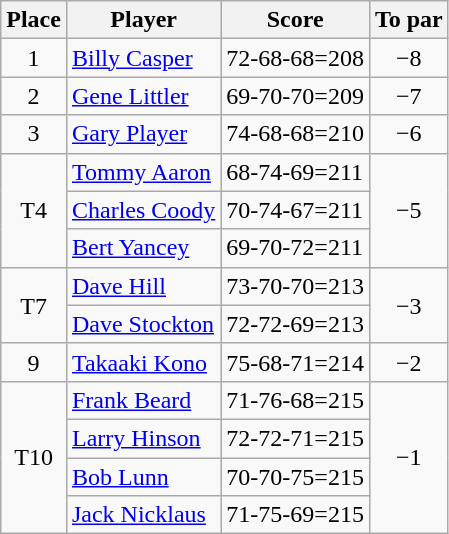<table class="wikitable">
<tr>
<th>Place</th>
<th>Player</th>
<th>Score</th>
<th>To par</th>
</tr>
<tr>
<td align="center">1</td>
<td> <a href='#'>Billy Casper</a></td>
<td>72-68-68=208</td>
<td align="center">−8</td>
</tr>
<tr>
<td align="center">2</td>
<td> <a href='#'>Gene Littler</a></td>
<td>69-70-70=209</td>
<td align="center">−7</td>
</tr>
<tr>
<td align="center">3</td>
<td> <a href='#'>Gary Player</a></td>
<td>74-68-68=210</td>
<td align="center">−6</td>
</tr>
<tr>
<td rowspan="3" align="center">T4</td>
<td> <a href='#'>Tommy Aaron</a></td>
<td>68-74-69=211</td>
<td rowspan="3" align="center">−5</td>
</tr>
<tr>
<td> <a href='#'>Charles Coody</a></td>
<td>70-74-67=211</td>
</tr>
<tr>
<td> <a href='#'>Bert Yancey</a></td>
<td>69-70-72=211</td>
</tr>
<tr>
<td rowspan="2" align="center">T7</td>
<td> <a href='#'>Dave Hill</a></td>
<td>73-70-70=213</td>
<td rowspan="2" align="center">−3</td>
</tr>
<tr>
<td> <a href='#'>Dave Stockton</a></td>
<td>72-72-69=213</td>
</tr>
<tr>
<td align="center">9</td>
<td> <a href='#'>Takaaki Kono</a></td>
<td>75-68-71=214</td>
<td align="center">−2</td>
</tr>
<tr>
<td rowspan="4" align="center">T10</td>
<td> <a href='#'>Frank Beard</a></td>
<td>71-76-68=215</td>
<td rowspan="4" align="center">−1</td>
</tr>
<tr>
<td> <a href='#'>Larry Hinson</a></td>
<td>72-72-71=215</td>
</tr>
<tr>
<td> <a href='#'>Bob Lunn</a></td>
<td>70-70-75=215</td>
</tr>
<tr>
<td> <a href='#'>Jack Nicklaus</a></td>
<td>71-75-69=215</td>
</tr>
</table>
